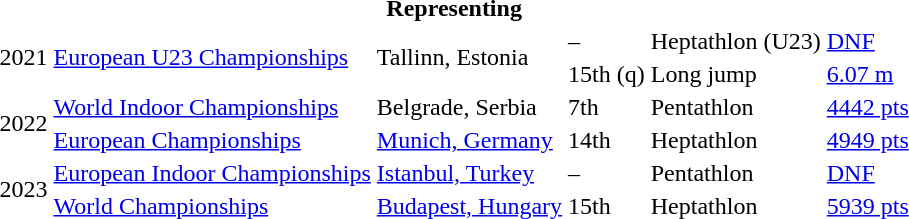<table>
<tr>
<th colspan="6">Representing </th>
</tr>
<tr>
<td rowspan=2>2021</td>
<td rowspan=2><a href='#'>European U23 Championships</a></td>
<td rowspan=2>Tallinn, Estonia</td>
<td>–</td>
<td>Heptathlon (U23)</td>
<td><a href='#'>DNF</a></td>
</tr>
<tr>
<td>15th (q)</td>
<td>Long jump</td>
<td><a href='#'>6.07 m</a></td>
</tr>
<tr>
<td rowspan=2>2022</td>
<td><a href='#'>World Indoor Championships</a></td>
<td>Belgrade, Serbia</td>
<td>7th</td>
<td>Pentathlon</td>
<td><a href='#'>4442 pts</a></td>
</tr>
<tr>
<td><a href='#'>European Championships</a></td>
<td><a href='#'>Munich, Germany</a></td>
<td>14th</td>
<td>Heptathlon</td>
<td><a href='#'>4949 pts</a></td>
</tr>
<tr>
<td rowspan=2>2023</td>
<td><a href='#'>European Indoor Championships</a></td>
<td><a href='#'>Istanbul, Turkey</a></td>
<td>–</td>
<td>Pentathlon</td>
<td><a href='#'>DNF</a></td>
</tr>
<tr>
<td><a href='#'>World Championships</a></td>
<td><a href='#'>Budapest, Hungary</a></td>
<td>15th</td>
<td>Heptathlon</td>
<td><a href='#'>5939 pts</a></td>
</tr>
</table>
